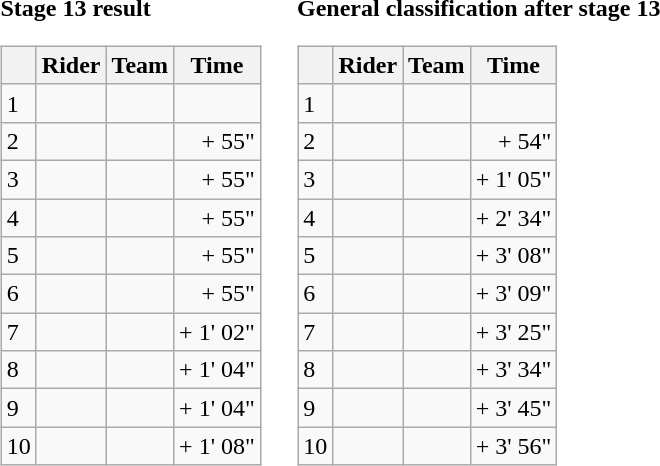<table>
<tr>
<td><strong>Stage 13 result</strong><br><table class="wikitable">
<tr>
<th></th>
<th>Rider</th>
<th>Team</th>
<th>Time</th>
</tr>
<tr>
<td>1</td>
<td></td>
<td></td>
<td align=right></td>
</tr>
<tr>
<td>2</td>
<td></td>
<td></td>
<td align=right>+ 55"</td>
</tr>
<tr>
<td>3</td>
<td></td>
<td></td>
<td align=right>+ 55"</td>
</tr>
<tr>
<td>4</td>
<td></td>
<td></td>
<td align=right>+ 55"</td>
</tr>
<tr>
<td>5</td>
<td></td>
<td></td>
<td align=right>+ 55"</td>
</tr>
<tr>
<td>6</td>
<td></td>
<td></td>
<td align=right>+ 55"</td>
</tr>
<tr>
<td>7</td>
<td></td>
<td></td>
<td align=right>+ 1' 02"</td>
</tr>
<tr>
<td>8</td>
<td></td>
<td></td>
<td align=right>+ 1' 04"</td>
</tr>
<tr>
<td>9</td>
<td></td>
<td></td>
<td align=right>+ 1' 04"</td>
</tr>
<tr>
<td>10</td>
<td></td>
<td></td>
<td align=right>+ 1' 08"</td>
</tr>
</table>
</td>
<td></td>
<td><strong>General classification after stage 13</strong><br><table class="wikitable">
<tr>
<th></th>
<th>Rider</th>
<th>Team</th>
<th>Time</th>
</tr>
<tr>
<td>1</td>
<td> </td>
<td></td>
<td align=right></td>
</tr>
<tr>
<td>2</td>
<td></td>
<td></td>
<td align=right>+ 54"</td>
</tr>
<tr>
<td>3</td>
<td> </td>
<td></td>
<td align=right>+ 1' 05"</td>
</tr>
<tr>
<td>4</td>
<td></td>
<td></td>
<td align=right>+ 2' 34"</td>
</tr>
<tr>
<td>5</td>
<td></td>
<td></td>
<td align=right>+ 3' 08"</td>
</tr>
<tr>
<td>6</td>
<td></td>
<td></td>
<td align=right>+ 3' 09"</td>
</tr>
<tr>
<td>7</td>
<td></td>
<td></td>
<td align=right>+ 3' 25"</td>
</tr>
<tr>
<td>8</td>
<td></td>
<td></td>
<td align=right>+ 3' 34"</td>
</tr>
<tr>
<td>9</td>
<td></td>
<td></td>
<td align=right>+ 3' 45"</td>
</tr>
<tr>
<td>10</td>
<td></td>
<td></td>
<td align=right>+ 3' 56"</td>
</tr>
</table>
</td>
</tr>
</table>
